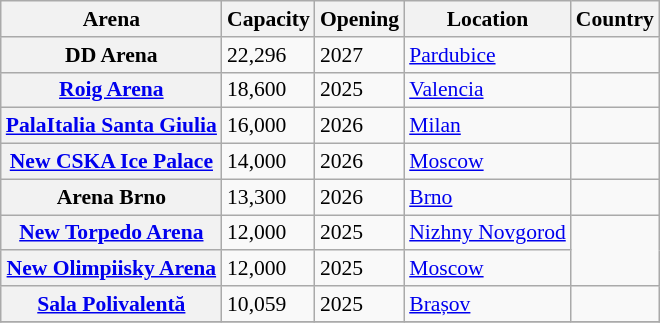<table class="wikitable sortable plainrowheaders" style="font-size:90%;">
<tr>
<th scope="col">Arena</th>
<th scope="col">Capacity</th>
<th scope="col">Opening</th>
<th scope="col">Location</th>
<th scope="col">Country</th>
</tr>
<tr>
<th scope="row">DD Arena</th>
<td>22,296</td>
<td>2027</td>
<td><a href='#'>Pardubice</a></td>
<td></td>
</tr>
<tr>
<th scope="row"><a href='#'>Roig Arena</a></th>
<td>18,600</td>
<td>2025</td>
<td><a href='#'>Valencia</a></td>
<td></td>
</tr>
<tr>
<th scope="row"><a href='#'>PalaItalia Santa Giulia</a></th>
<td>16,000</td>
<td>2026</td>
<td><a href='#'>Milan</a></td>
<td></td>
</tr>
<tr>
<th scope="row"><a href='#'>New CSKA Ice Palace</a></th>
<td>14,000</td>
<td>2026</td>
<td><a href='#'>Moscow</a></td>
<td></td>
</tr>
<tr>
<th scope="row">Arena Brno</th>
<td>13,300</td>
<td>2026</td>
<td><a href='#'>Brno</a></td>
<td></td>
</tr>
<tr>
<th scope="row"><a href='#'>New Torpedo Arena</a></th>
<td>12,000</td>
<td>2025</td>
<td><a href='#'>Nizhny Novgorod</a></td>
<td rowspan="2"></td>
</tr>
<tr>
<th scope="row"><a href='#'>New Olimpiisky Arena</a></th>
<td>12,000</td>
<td>2025</td>
<td><a href='#'>Moscow</a></td>
</tr>
<tr>
<th scope="row"><a href='#'>Sala Polivalentă</a></th>
<td>10,059</td>
<td>2025</td>
<td><a href='#'>Brașov</a></td>
<td></td>
</tr>
<tr>
</tr>
</table>
